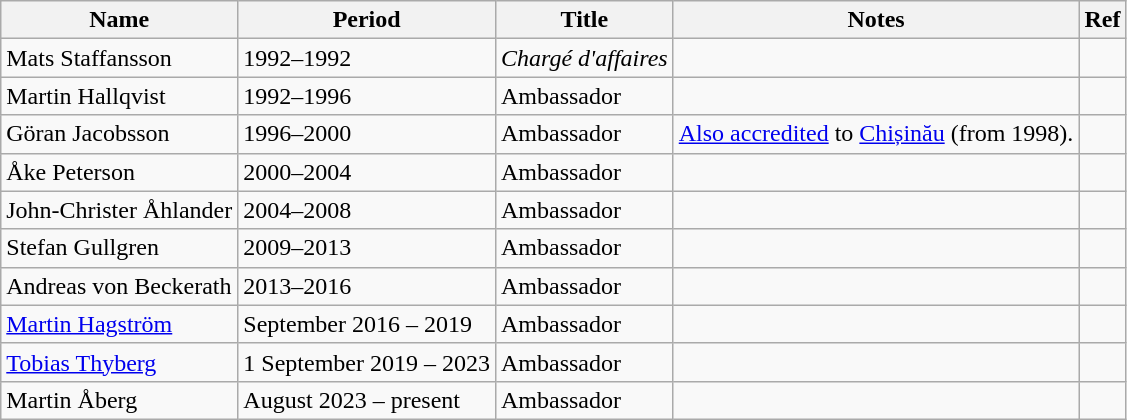<table class="wikitable">
<tr>
<th>Name</th>
<th>Period</th>
<th>Title</th>
<th>Notes</th>
<th>Ref</th>
</tr>
<tr>
<td>Mats Staffansson</td>
<td>1992–1992</td>
<td><em>Chargé d'affaires</em></td>
<td></td>
<td></td>
</tr>
<tr>
<td>Martin Hallqvist</td>
<td>1992–1996</td>
<td>Ambassador</td>
<td></td>
<td></td>
</tr>
<tr>
<td>Göran Jacobsson</td>
<td>1996–2000</td>
<td>Ambassador</td>
<td><a href='#'>Also accredited</a> to <a href='#'>Chișinău</a> (from 1998).</td>
<td></td>
</tr>
<tr>
<td>Åke Peterson</td>
<td>2000–2004</td>
<td>Ambassador</td>
<td></td>
<td></td>
</tr>
<tr>
<td>John-Christer Åhlander</td>
<td>2004–2008</td>
<td>Ambassador</td>
<td></td>
<td></td>
</tr>
<tr>
<td>Stefan Gullgren</td>
<td>2009–2013</td>
<td>Ambassador</td>
<td></td>
<td></td>
</tr>
<tr>
<td>Andreas von Beckerath</td>
<td>2013–2016</td>
<td>Ambassador</td>
<td></td>
<td></td>
</tr>
<tr>
<td><a href='#'>Martin Hagström</a></td>
<td>September 2016 – 2019</td>
<td>Ambassador</td>
<td></td>
<td></td>
</tr>
<tr>
<td><a href='#'>Tobias Thyberg</a></td>
<td>1 September 2019 – 2023</td>
<td>Ambassador</td>
<td></td>
<td></td>
</tr>
<tr>
<td>Martin Åberg</td>
<td>August 2023 – present</td>
<td>Ambassador</td>
<td></td>
<td></td>
</tr>
</table>
